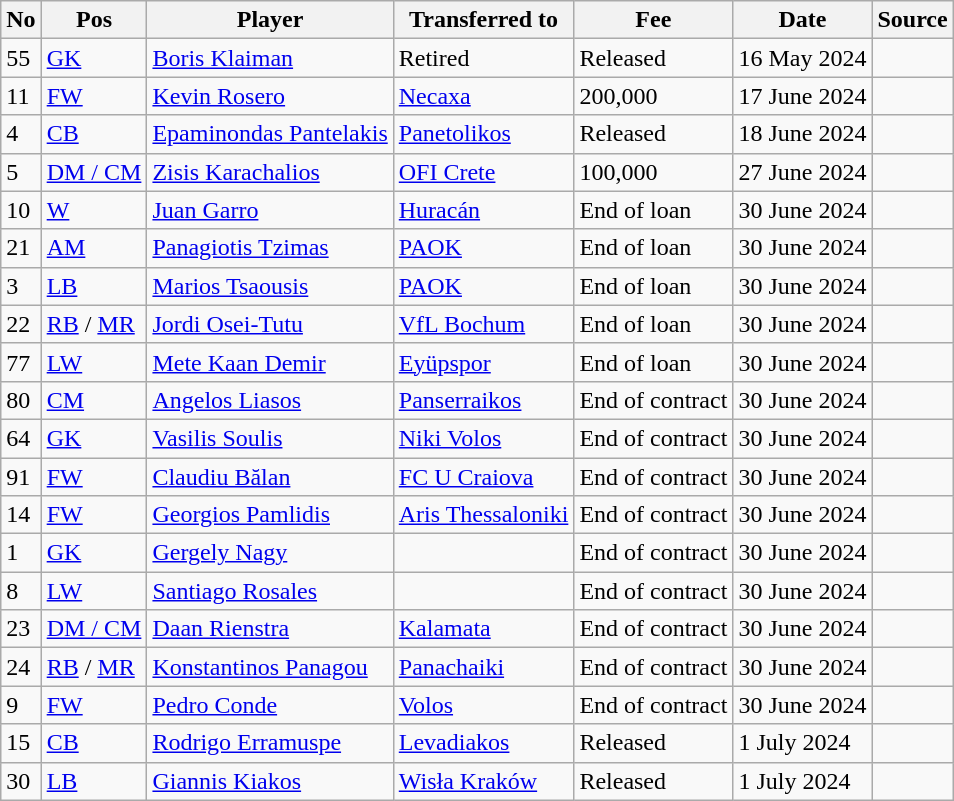<table class="wikitable">
<tr>
<th>No</th>
<th>Pos</th>
<th>Player</th>
<th>Transferred to</th>
<th>Fee</th>
<th>Date</th>
<th>Source</th>
</tr>
<tr>
<td>55</td>
<td><a href='#'>GK</a></td>
<td><a href='#'>Boris Klaiman</a></td>
<td>Retired</td>
<td>Released</td>
<td>16 May 2024</td>
<td></td>
</tr>
<tr>
<td>11</td>
<td><a href='#'>FW</a></td>
<td><a href='#'>Kevin Rosero</a></td>
<td><a href='#'>Necaxa</a></td>
<td>200,000</td>
<td>17 June 2024</td>
<td></td>
</tr>
<tr>
<td>4</td>
<td><a href='#'>CB</a></td>
<td><a href='#'>Epaminondas Pantelakis</a></td>
<td><a href='#'>Panetolikos</a></td>
<td>Released</td>
<td>18 June 2024</td>
<td></td>
</tr>
<tr>
<td>5</td>
<td><a href='#'>DM / CM</a></td>
<td><a href='#'>Zisis Karachalios</a></td>
<td><a href='#'>OFI Crete</a></td>
<td>100,000</td>
<td>27 June 2024</td>
<td></td>
</tr>
<tr>
<td>10</td>
<td><a href='#'>W</a></td>
<td><a href='#'>Juan Garro</a></td>
<td><a href='#'>Huracán</a></td>
<td>End of loan</td>
<td>30 June 2024</td>
<td></td>
</tr>
<tr>
<td>21</td>
<td><a href='#'>AM</a></td>
<td><a href='#'>Panagiotis Tzimas</a></td>
<td><a href='#'>PAOK</a></td>
<td>End of loan</td>
<td>30 June 2024</td>
<td></td>
</tr>
<tr>
<td>3</td>
<td><a href='#'>LB</a></td>
<td><a href='#'>Marios Tsaousis</a></td>
<td><a href='#'>PAOK</a></td>
<td>End of loan</td>
<td>30 June 2024</td>
<td></td>
</tr>
<tr>
<td>22</td>
<td><a href='#'>RB</a> / <a href='#'>MR</a></td>
<td><a href='#'>Jordi Osei-Tutu</a></td>
<td><a href='#'>VfL Bochum</a></td>
<td>End of loan</td>
<td>30 June 2024</td>
<td></td>
</tr>
<tr>
<td>77</td>
<td><a href='#'>LW</a></td>
<td><a href='#'>Mete Kaan Demir</a></td>
<td><a href='#'>Eyüpspor</a></td>
<td>End of loan</td>
<td>30 June 2024</td>
<td></td>
</tr>
<tr>
<td>80</td>
<td><a href='#'>CM</a></td>
<td><a href='#'>Angelos Liasos</a></td>
<td><a href='#'>Panserraikos</a></td>
<td>End of contract</td>
<td>30 June 2024</td>
<td></td>
</tr>
<tr>
<td>64</td>
<td><a href='#'>GK</a></td>
<td><a href='#'>Vasilis Soulis</a></td>
<td><a href='#'>Niki Volos</a></td>
<td>End of contract</td>
<td>30 June 2024</td>
<td></td>
</tr>
<tr>
<td>91</td>
<td><a href='#'>FW</a></td>
<td><a href='#'>Claudiu Bălan</a></td>
<td><a href='#'>FC U Craiova</a></td>
<td>End of contract</td>
<td>30 June 2024</td>
<td></td>
</tr>
<tr>
<td>14</td>
<td><a href='#'>FW</a></td>
<td><a href='#'>Georgios Pamlidis</a></td>
<td><a href='#'>Aris Thessaloniki</a></td>
<td>End of contract</td>
<td>30 June 2024</td>
<td></td>
</tr>
<tr>
<td>1</td>
<td><a href='#'>GK</a></td>
<td><a href='#'>Gergely Nagy</a></td>
<td></td>
<td>End of contract</td>
<td>30 June 2024</td>
<td></td>
</tr>
<tr>
<td>8</td>
<td><a href='#'>LW</a></td>
<td><a href='#'>Santiago Rosales</a></td>
<td></td>
<td>End of contract</td>
<td>30 June 2024</td>
<td></td>
</tr>
<tr>
<td>23</td>
<td><a href='#'>DM / CM</a></td>
<td><a href='#'>Daan Rienstra</a></td>
<td><a href='#'>Kalamata</a></td>
<td>End of contract</td>
<td>30 June 2024</td>
<td></td>
</tr>
<tr>
<td>24</td>
<td><a href='#'>RB</a> / <a href='#'>MR</a></td>
<td><a href='#'>Konstantinos Panagou</a></td>
<td><a href='#'>Panachaiki</a></td>
<td>End of contract</td>
<td>30 June 2024</td>
<td></td>
</tr>
<tr>
<td>9</td>
<td><a href='#'>FW</a></td>
<td><a href='#'>Pedro Conde</a></td>
<td><a href='#'>Volos</a></td>
<td>End of contract</td>
<td>30 June 2024</td>
<td></td>
</tr>
<tr>
<td>15</td>
<td><a href='#'>CB</a></td>
<td><a href='#'>Rodrigo Erramuspe</a></td>
<td><a href='#'>Levadiakos</a></td>
<td>Released</td>
<td>1 July 2024</td>
<td></td>
</tr>
<tr>
<td>30</td>
<td><a href='#'>LB</a></td>
<td><a href='#'>Giannis Kiakos</a></td>
<td><a href='#'>Wisła Kraków</a></td>
<td>Released</td>
<td>1 July 2024</td>
<td></td>
</tr>
</table>
